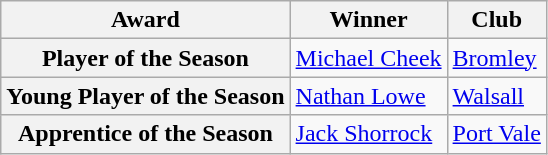<table class="wikitable">
<tr>
<th>Award</th>
<th>Winner</th>
<th>Club</th>
</tr>
<tr>
<th>Player of the Season</th>
<td> <a href='#'>Michael Cheek</a></td>
<td><a href='#'>Bromley</a></td>
</tr>
<tr>
<th>Young Player of the Season</th>
<td> <a href='#'>Nathan Lowe</a></td>
<td><a href='#'>Walsall</a></td>
</tr>
<tr>
<th>Apprentice of the Season</th>
<td> <a href='#'>Jack Shorrock</a></td>
<td><a href='#'>Port Vale</a></td>
</tr>
</table>
